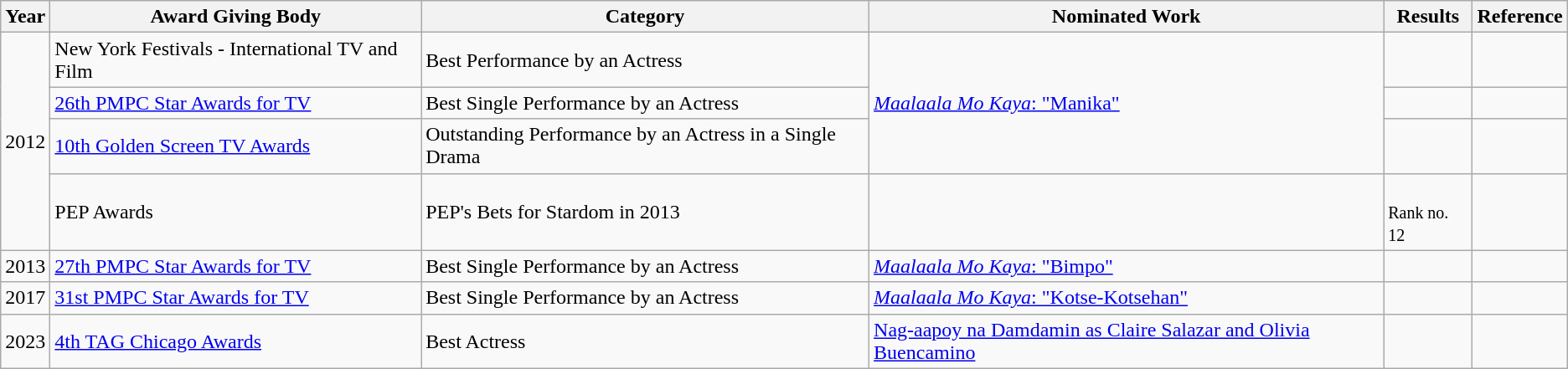<table class="wikitable">
<tr>
<th>Year</th>
<th>Award Giving Body</th>
<th>Category</th>
<th>Nominated Work</th>
<th>Results</th>
<th>Reference</th>
</tr>
<tr>
<td rowspan="4">2012</td>
<td>New York Festivals - International TV and Film</td>
<td>Best Performance by an Actress</td>
<td rowspan=3><a href='#'><em>Maalaala Mo Kaya</em>: "Manika"</a></td>
<td></td>
<td></td>
</tr>
<tr>
<td><a href='#'>26th PMPC Star Awards for TV</a></td>
<td>Best Single Performance by an Actress</td>
<td></td>
<td></td>
</tr>
<tr>
<td><a href='#'>10th Golden Screen TV Awards</a></td>
<td>Outstanding Performance by an Actress in a Single Drama</td>
<td></td>
<td></td>
</tr>
<tr>
<td>PEP Awards</td>
<td>PEP's Bets for Stardom in 2013</td>
<td></td>
<td><br><small>Rank no. 12</small></td>
<td></td>
</tr>
<tr>
<td>2013</td>
<td><a href='#'>27th PMPC Star Awards for TV</a></td>
<td>Best Single Performance by an Actress</td>
<td><a href='#'><em>Maalaala Mo Kaya</em>: "Bimpo"</a></td>
<td></td>
<td></td>
</tr>
<tr>
<td>2017</td>
<td><a href='#'>31st PMPC Star Awards for TV</a></td>
<td>Best Single Performance by an Actress</td>
<td><a href='#'><em>Maalaala Mo Kaya</em>: "Kotse-Kotsehan"</a></td>
<td></td>
<td></td>
</tr>
<tr>
<td>2023</td>
<td><a href='#'>4th TAG Chicago Awards</a></td>
<td>Best Actress</td>
<td><a href='#'>Nag-aapoy na Damdamin as Claire Salazar and Olivia Buencamino</a></td>
<td></td>
<td></td>
</tr>
</table>
